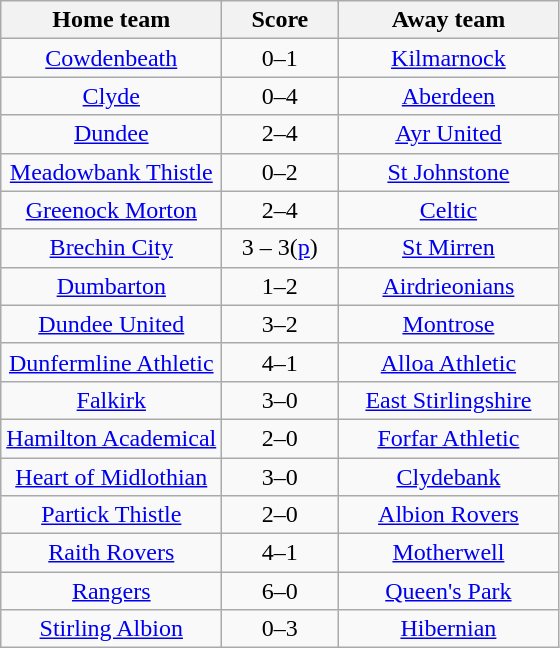<table class="wikitable" style="text-align: center">
<tr>
<th width=140>Home team</th>
<th width=70>Score</th>
<th width=140>Away team</th>
</tr>
<tr>
<td><a href='#'>Cowdenbeath</a></td>
<td>0–1</td>
<td><a href='#'>Kilmarnock</a></td>
</tr>
<tr>
<td><a href='#'>Clyde</a></td>
<td>0–4</td>
<td><a href='#'>Aberdeen</a></td>
</tr>
<tr>
<td><a href='#'>Dundee</a></td>
<td>2–4</td>
<td><a href='#'>Ayr United</a></td>
</tr>
<tr>
<td><a href='#'>Meadowbank Thistle</a></td>
<td>0–2</td>
<td><a href='#'>St Johnstone</a></td>
</tr>
<tr>
<td><a href='#'>Greenock Morton</a></td>
<td>2–4</td>
<td><a href='#'>Celtic</a></td>
</tr>
<tr>
<td><a href='#'>Brechin City</a></td>
<td>3 – 3(<a href='#'>p</a>)</td>
<td><a href='#'>St Mirren</a></td>
</tr>
<tr>
<td><a href='#'>Dumbarton</a></td>
<td>1–2</td>
<td><a href='#'>Airdrieonians</a></td>
</tr>
<tr>
<td><a href='#'>Dundee United</a></td>
<td>3–2</td>
<td><a href='#'>Montrose</a></td>
</tr>
<tr>
<td><a href='#'>Dunfermline Athletic</a></td>
<td>4–1</td>
<td><a href='#'>Alloa Athletic</a></td>
</tr>
<tr>
<td><a href='#'>Falkirk</a></td>
<td>3–0</td>
<td><a href='#'>East Stirlingshire</a></td>
</tr>
<tr>
<td><a href='#'>Hamilton Academical</a></td>
<td>2–0</td>
<td><a href='#'>Forfar Athletic</a></td>
</tr>
<tr>
<td><a href='#'>Heart of Midlothian</a></td>
<td>3–0</td>
<td><a href='#'>Clydebank</a></td>
</tr>
<tr>
<td><a href='#'>Partick Thistle</a></td>
<td>2–0</td>
<td><a href='#'>Albion Rovers</a></td>
</tr>
<tr>
<td><a href='#'>Raith Rovers</a></td>
<td>4–1</td>
<td><a href='#'>Motherwell</a></td>
</tr>
<tr>
<td><a href='#'>Rangers</a></td>
<td>6–0</td>
<td><a href='#'>Queen's Park</a></td>
</tr>
<tr>
<td><a href='#'>Stirling Albion</a></td>
<td>0–3</td>
<td><a href='#'>Hibernian</a></td>
</tr>
</table>
